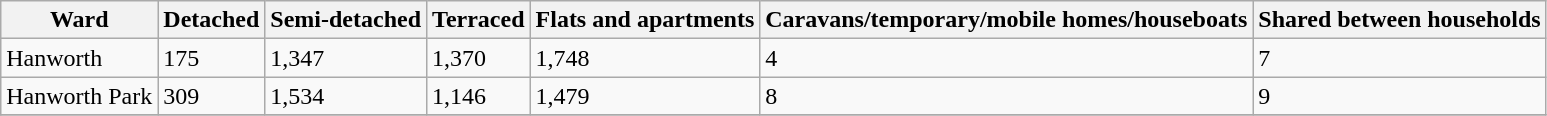<table class="wikitable">
<tr>
<th>Ward</th>
<th>Detached</th>
<th>Semi-detached</th>
<th>Terraced</th>
<th>Flats and apartments</th>
<th>Caravans/temporary/mobile homes/houseboats</th>
<th>Shared between households</th>
</tr>
<tr>
<td>Hanworth</td>
<td>175</td>
<td>1,347</td>
<td>1,370</td>
<td>1,748</td>
<td>4</td>
<td>7</td>
</tr>
<tr>
<td>Hanworth Park</td>
<td>309</td>
<td>1,534</td>
<td>1,146</td>
<td>1,479</td>
<td>8</td>
<td>9</td>
</tr>
<tr>
</tr>
</table>
